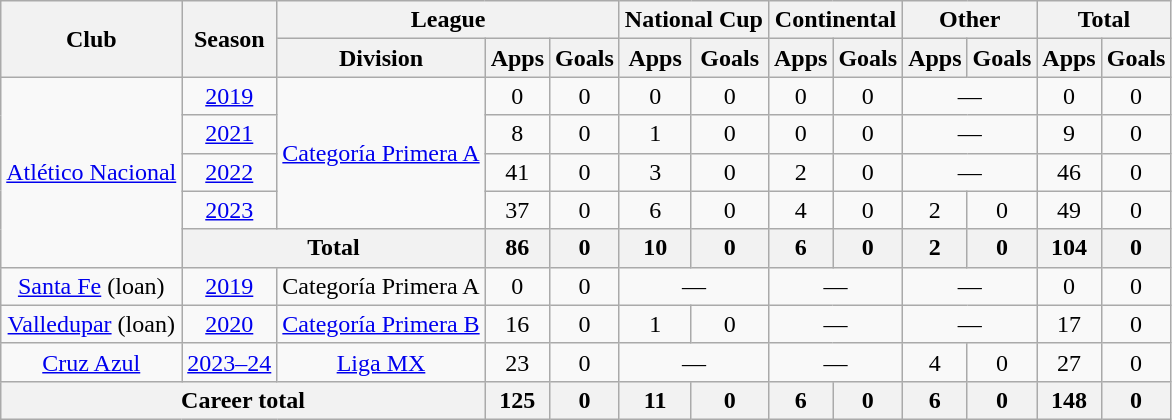<table class="wikitable" style="text-align:center">
<tr>
<th rowspan="2">Club</th>
<th rowspan="2">Season</th>
<th colspan="3">League</th>
<th colspan="2">National Cup</th>
<th colspan="2">Continental</th>
<th colspan="2">Other</th>
<th colspan="2">Total</th>
</tr>
<tr>
<th>Division</th>
<th>Apps</th>
<th>Goals</th>
<th>Apps</th>
<th>Goals</th>
<th>Apps</th>
<th>Goals</th>
<th>Apps</th>
<th>Goals</th>
<th>Apps</th>
<th>Goals</th>
</tr>
<tr>
<td rowspan="5"><a href='#'>Atlético Nacional</a></td>
<td><a href='#'>2019</a></td>
<td rowspan="4"><a href='#'>Categoría Primera A</a></td>
<td>0</td>
<td>0</td>
<td>0</td>
<td>0</td>
<td>0</td>
<td>0</td>
<td colspan="2">—</td>
<td>0</td>
<td>0</td>
</tr>
<tr>
<td><a href='#'>2021</a></td>
<td>8</td>
<td>0</td>
<td>1</td>
<td>0</td>
<td>0</td>
<td>0</td>
<td colspan="2">—</td>
<td>9</td>
<td>0</td>
</tr>
<tr>
<td><a href='#'>2022</a></td>
<td>41</td>
<td>0</td>
<td>3</td>
<td>0</td>
<td>2</td>
<td>0</td>
<td colspan="2">—</td>
<td>46</td>
<td>0</td>
</tr>
<tr>
<td><a href='#'>2023</a></td>
<td>37</td>
<td>0</td>
<td>6</td>
<td>0</td>
<td>4</td>
<td>0</td>
<td>2</td>
<td>0</td>
<td>49</td>
<td>0</td>
</tr>
<tr>
<th colspan="2">Total</th>
<th>86</th>
<th>0</th>
<th>10</th>
<th>0</th>
<th>6</th>
<th>0</th>
<th>2</th>
<th>0</th>
<th>104</th>
<th>0</th>
</tr>
<tr>
<td><a href='#'>Santa Fe</a> (loan)</td>
<td><a href='#'>2019</a></td>
<td>Categoría Primera A</td>
<td>0</td>
<td>0</td>
<td colspan="2">—</td>
<td colspan="2">—</td>
<td colspan="2">—</td>
<td>0</td>
<td>0</td>
</tr>
<tr>
<td><a href='#'>Valledupar</a> (loan)</td>
<td><a href='#'>2020</a></td>
<td><a href='#'>Categoría Primera B</a></td>
<td>16</td>
<td>0</td>
<td>1</td>
<td>0</td>
<td colspan="2">—</td>
<td colspan="2">—</td>
<td>17</td>
<td>0</td>
</tr>
<tr>
<td><a href='#'>Cruz Azul</a></td>
<td><a href='#'>2023–24</a></td>
<td><a href='#'>Liga MX</a></td>
<td>23</td>
<td>0</td>
<td colspan="2">—</td>
<td colspan="2">—</td>
<td>4</td>
<td>0</td>
<td>27</td>
<td>0</td>
</tr>
<tr>
<th colspan="3">Career total</th>
<th>125</th>
<th>0</th>
<th>11</th>
<th>0</th>
<th>6</th>
<th>0</th>
<th>6</th>
<th>0</th>
<th>148</th>
<th>0</th>
</tr>
</table>
